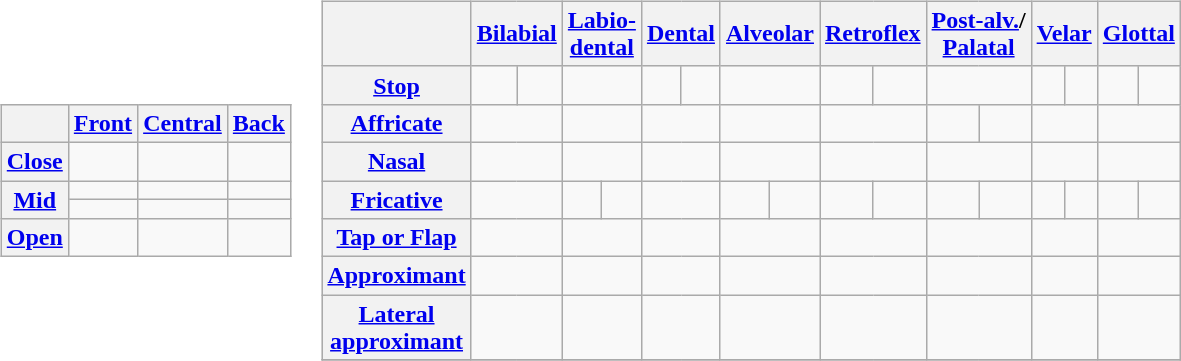<table>
<tr>
<td><br><table class="wikitable" style="text-align:center;">
<tr>
<th></th>
<th><a href='#'>Front</a></th>
<th><a href='#'>Central</a></th>
<th><a href='#'>Back</a></th>
</tr>
<tr>
<th><a href='#'>Close</a></th>
<td></td>
<td></td>
<td colspan="2"></td>
</tr>
<tr>
<th rowspan="2"><a href='#'>Mid</a></th>
<td></td>
<td></td>
<td></td>
</tr>
<tr>
<td></td>
<td></td>
<td></td>
</tr>
<tr>
<th><a href='#'>Open</a></th>
<td></td>
<td></td>
<td></td>
</tr>
</table>
</td>
<td><br><table class="wikitable">
<tr>
<th></th>
<th colspan="2"><a href='#'>Bilabial</a></th>
<th colspan="2"><a href='#'>Labio-<br>dental</a></th>
<th colspan="2"><a href='#'>Dental</a></th>
<th colspan="2"><a href='#'>Alveolar</a></th>
<th colspan="2"><a href='#'>Retroflex</a></th>
<th colspan="2"><a href='#'>Post-alv.</a>/<br><a href='#'>Palatal</a></th>
<th colspan="2"><a href='#'>Velar</a></th>
<th colspan="2"><a href='#'>Glottal</a></th>
</tr>
<tr align=center>
<th><a href='#'>Stop</a></th>
<td><br></td>
<td><br></td>
<td colspan="2"></td>
<td><br></td>
<td><br></td>
<td colspan="2"></td>
<td><br></td>
<td><br></td>
<td colspan="2"></td>
<td><br></td>
<td><br></td>
<td></td>
<td colspan="2"></td>
</tr>
<tr align=center>
<th><a href='#'>Affricate</a></th>
<td colspan="2"></td>
<td colspan="2"></td>
<td colspan="2"></td>
<td colspan="2"></td>
<td colspan="2"></td>
<td><br></td>
<td><br></td>
<td colspan="2"></td>
<td colspan="2"></td>
</tr>
<tr align=center>
<th><a href='#'>Nasal</a></th>
<td colspan="2"></td>
<td colspan="2"></td>
<td colspan="2"></td>
<td colspan="2"></td>
<td colspan="2"></td>
<td colspan="2"></td>
<td colspan="2"></td>
<td colspan="2"></td>
</tr>
<tr align=center>
<th><a href='#'>Fricative</a></th>
<td colspan="2"></td>
<td></td>
<td></td>
<td colspan="2"></td>
<td></td>
<td></td>
<td></td>
<td></td>
<td></td>
<td></td>
<td></td>
<td></td>
<td></td>
<td></td>
</tr>
<tr align=center>
<th><a href='#'>Tap or Flap</a></th>
<td colspan="2"></td>
<td colspan="2"></td>
<td colspan="2"></td>
<td colspan="2"></td>
<td colspan="2"><br></td>
<td colspan="2"></td>
<td colspan="2"></td>
<td colspan="2"></td>
</tr>
<tr align=center>
<th><a href='#'>Approximant</a></th>
<td colspan="2"></td>
<td colspan="2"></td>
<td colspan="2"></td>
<td colspan="2"></td>
<td colspan="2"></td>
<td colspan="2"></td>
<td colspan="2"></td>
<td colspan="2"></td>
</tr>
<tr align=center>
<th><a href='#'>Lateral<br>approximant</a></th>
<td colspan="2"></td>
<td colspan="2"></td>
<td colspan="2"></td>
<td colspan="2"></td>
<td colspan="2"></td>
<td colspan="2"></td>
<td colspan="2"></td>
<td colspan="2"></td>
</tr>
<tr align=center>
</tr>
</table>
</td>
</tr>
</table>
